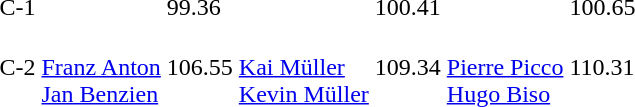<table>
<tr>
<td>C-1</td>
<td></td>
<td>99.36</td>
<td></td>
<td>100.41</td>
<td></td>
<td>100.65</td>
</tr>
<tr>
<td>C-2</td>
<td><br><a href='#'>Franz Anton</a><br><a href='#'>Jan Benzien</a></td>
<td>106.55</td>
<td><br><a href='#'>Kai Müller</a><br><a href='#'>Kevin Müller</a></td>
<td>109.34</td>
<td><br><a href='#'>Pierre Picco</a><br><a href='#'>Hugo Biso</a></td>
<td>110.31</td>
</tr>
</table>
